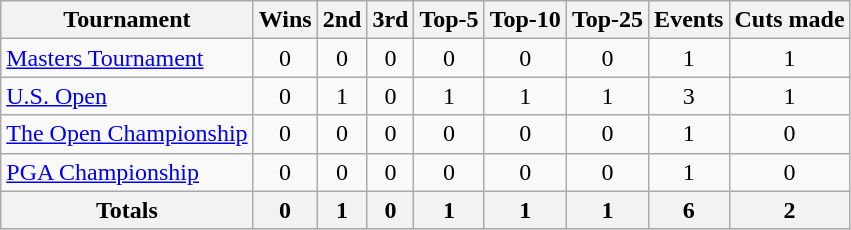<table class=wikitable style=text-align:center>
<tr>
<th>Tournament</th>
<th>Wins</th>
<th>2nd</th>
<th>3rd</th>
<th>Top-5</th>
<th>Top-10</th>
<th>Top-25</th>
<th>Events</th>
<th>Cuts made</th>
</tr>
<tr>
<td align=left><a href='#'>Masters Tournament</a></td>
<td>0</td>
<td>0</td>
<td>0</td>
<td>0</td>
<td>0</td>
<td>0</td>
<td>1</td>
<td>1</td>
</tr>
<tr>
<td align=left><a href='#'>U.S. Open</a></td>
<td>0</td>
<td>1</td>
<td>0</td>
<td>1</td>
<td>1</td>
<td>1</td>
<td>3</td>
<td>1</td>
</tr>
<tr>
<td align=left><a href='#'>The Open Championship</a></td>
<td>0</td>
<td>0</td>
<td>0</td>
<td>0</td>
<td>0</td>
<td>0</td>
<td>1</td>
<td>0</td>
</tr>
<tr>
<td align=left><a href='#'>PGA Championship</a></td>
<td>0</td>
<td>0</td>
<td>0</td>
<td>0</td>
<td>0</td>
<td>0</td>
<td>1</td>
<td>0</td>
</tr>
<tr>
<th>Totals</th>
<th>0</th>
<th>1</th>
<th>0</th>
<th>1</th>
<th>1</th>
<th>1</th>
<th>6</th>
<th>2</th>
</tr>
</table>
